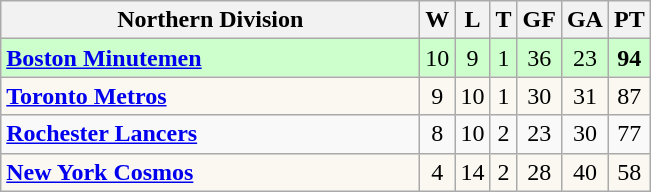<table class="wikitable" style="text-align:center">
<tr>
<th style="width:17em">Northern Division</th>
<th>W</th>
<th>L</th>
<th>T</th>
<th>GF</th>
<th>GA</th>
<th>PT</th>
</tr>
<tr align=center bgcolor=#ccffcc>
<td align=left><strong><a href='#'>Boston Minutemen</a></strong></td>
<td>10</td>
<td>9</td>
<td>1</td>
<td>36</td>
<td>23</td>
<td><strong>94</strong></td>
</tr>
<tr align=center bgcolor=#FAF8F0>
<td align=left><strong><a href='#'>Toronto Metros</a></strong></td>
<td>9</td>
<td>10</td>
<td>1</td>
<td>30</td>
<td>31</td>
<td>87</td>
</tr>
<tr align=center>
<td align=left><strong><a href='#'>Rochester Lancers</a></strong></td>
<td>8</td>
<td>10</td>
<td>2</td>
<td>23</td>
<td>30</td>
<td>77</td>
</tr>
<tr align=center bgcolor=#FAF8F0>
<td align=left><strong><a href='#'>New York Cosmos</a></strong></td>
<td>4</td>
<td>14</td>
<td>2</td>
<td>28</td>
<td>40</td>
<td>58</td>
</tr>
</table>
